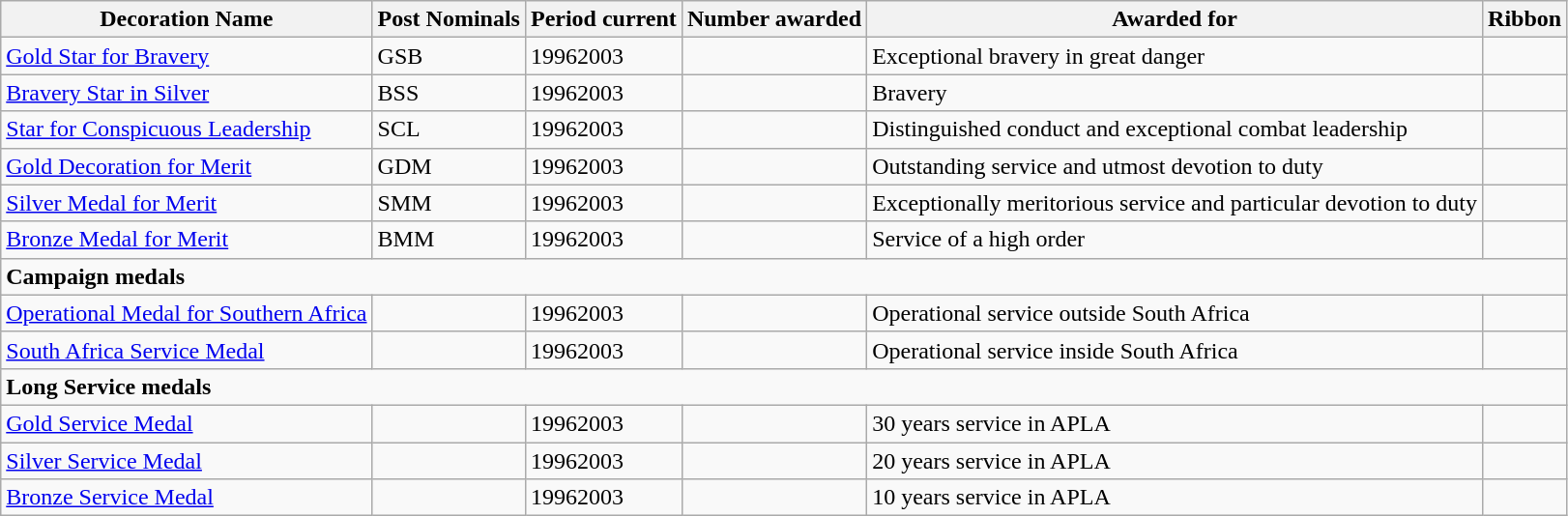<table class="wikitable col6center">
<tr>
<th>Decoration Name</th>
<th>Post Nominals</th>
<th>Period current</th>
<th>Number awarded</th>
<th>Awarded for</th>
<th>Ribbon</th>
</tr>
<tr>
<td><a href='#'>Gold Star for Bravery</a></td>
<td>GSB</td>
<td>19962003</td>
<td></td>
<td>Exceptional bravery in great danger</td>
<td></td>
</tr>
<tr>
<td><a href='#'>Bravery Star in Silver</a></td>
<td>BSS</td>
<td>19962003</td>
<td></td>
<td>Bravery</td>
<td></td>
</tr>
<tr>
<td><a href='#'>Star for Conspicuous Leadership</a></td>
<td>SCL</td>
<td>19962003</td>
<td></td>
<td>Distinguished conduct and exceptional combat leadership</td>
<td></td>
</tr>
<tr>
<td><a href='#'>Gold Decoration for Merit</a></td>
<td>GDM</td>
<td>19962003</td>
<td></td>
<td>Outstanding service and utmost devotion to duty</td>
<td></td>
</tr>
<tr>
<td><a href='#'>Silver Medal for Merit</a></td>
<td>SMM</td>
<td>19962003</td>
<td></td>
<td>Exceptionally meritorious service and particular devotion to duty</td>
<td></td>
</tr>
<tr>
<td><a href='#'>Bronze Medal for Merit</a></td>
<td>BMM</td>
<td>19962003</td>
<td></td>
<td>Service of a high order</td>
<td></td>
</tr>
<tr>
<td colspan="6"><strong>Campaign medals</strong></td>
</tr>
<tr>
<td><a href='#'>Operational Medal for Southern Africa</a></td>
<td></td>
<td>19962003</td>
<td></td>
<td>Operational service outside South Africa</td>
<td></td>
</tr>
<tr>
<td><a href='#'>South Africa Service Medal</a></td>
<td></td>
<td>19962003</td>
<td></td>
<td>Operational service inside South Africa</td>
<td></td>
</tr>
<tr>
<td colspan="6"><strong>Long Service medals</strong></td>
</tr>
<tr>
<td><a href='#'>Gold Service Medal</a></td>
<td></td>
<td>19962003</td>
<td></td>
<td>30 years service in APLA</td>
<td></td>
</tr>
<tr>
<td><a href='#'>Silver Service Medal</a></td>
<td></td>
<td>19962003</td>
<td></td>
<td>20 years service in APLA</td>
<td></td>
</tr>
<tr>
<td><a href='#'>Bronze Service Medal</a></td>
<td></td>
<td>19962003</td>
<td></td>
<td>10 years service in APLA</td>
<td></td>
</tr>
</table>
